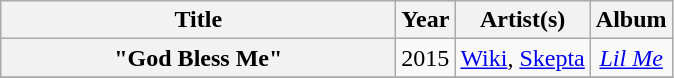<table class="wikitable plainrowheaders" style="text-align:center;">
<tr>
<th scope="col" style="width:16em;">Title</th>
<th scope="col">Year</th>
<th scope="col">Artist(s)</th>
<th scope="col">Album</th>
</tr>
<tr>
<th scope="row">"God Bless Me"</th>
<td>2015</td>
<td><a href='#'>Wiki</a>, <a href='#'>Skepta</a></td>
<td><em><a href='#'>Lil Me</a></em></td>
</tr>
<tr>
</tr>
</table>
